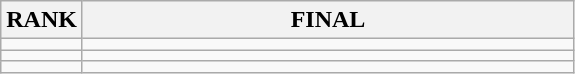<table class="wikitable">
<tr>
<th>RANK</th>
<th align="center" style="width: 20em">FINAL</th>
</tr>
<tr>
<td align="center"></td>
<td></td>
</tr>
<tr>
<td align="center"></td>
<td></td>
</tr>
<tr>
<td align="center"></td>
<td></td>
</tr>
</table>
